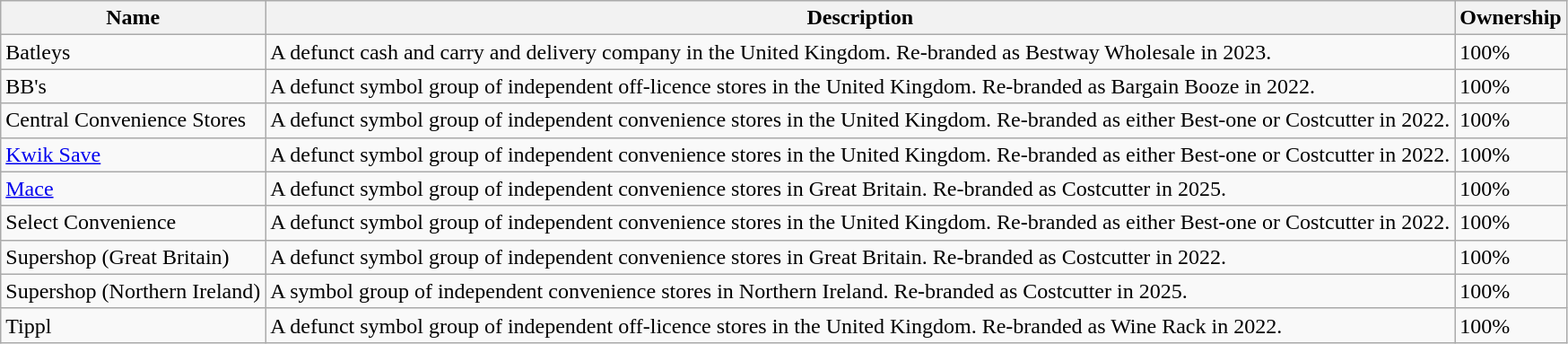<table class="wikitable">
<tr>
<th>Name</th>
<th>Description</th>
<th>Ownership</th>
</tr>
<tr>
<td>Batleys</td>
<td>A defunct cash and carry and delivery company in the United Kingdom. Re-branded as Bestway Wholesale in 2023.</td>
<td>100%</td>
</tr>
<tr>
<td>BB's</td>
<td>A defunct symbol group of independent off-licence stores in the United Kingdom. Re-branded as Bargain Booze in 2022.</td>
<td>100%</td>
</tr>
<tr>
<td>Central Convenience Stores</td>
<td>A defunct symbol group of independent convenience stores in the United Kingdom. Re-branded as either Best-one or Costcutter in 2022.</td>
<td>100%</td>
</tr>
<tr>
<td><a href='#'>Kwik Save</a></td>
<td>A defunct symbol group of independent convenience stores in the United Kingdom. Re-branded as either Best-one or Costcutter in 2022.</td>
<td>100%</td>
</tr>
<tr>
<td><a href='#'>Mace</a></td>
<td>A defunct symbol group of independent convenience stores in Great Britain. Re-branded as Costcutter in 2025.</td>
<td>100%</td>
</tr>
<tr>
<td>Select Convenience</td>
<td>A defunct symbol group of independent convenience stores in the United Kingdom. Re-branded as either Best-one or Costcutter in 2022.</td>
<td>100%</td>
</tr>
<tr>
<td>Supershop (Great Britain)</td>
<td>A defunct symbol group of independent convenience stores in Great Britain. Re-branded as Costcutter in 2022.</td>
<td>100%</td>
</tr>
<tr>
<td>Supershop (Northern Ireland)</td>
<td>A symbol group of independent convenience stores in Northern Ireland. Re-branded as Costcutter in 2025.</td>
<td>100%</td>
</tr>
<tr>
<td>Tippl</td>
<td>A defunct symbol group of independent off-licence stores in the United Kingdom. Re-branded as Wine Rack in 2022.</td>
<td>100%</td>
</tr>
</table>
